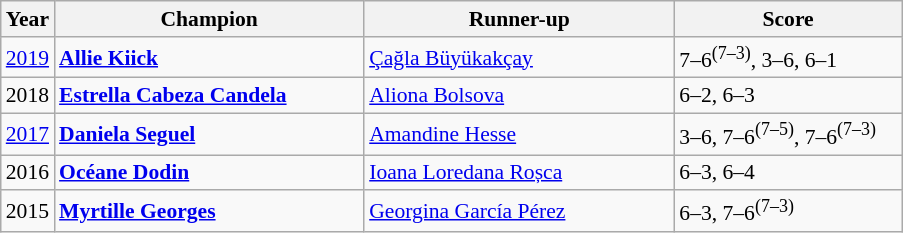<table class="wikitable" style="font-size:90%">
<tr>
<th>Year</th>
<th width="200">Champion</th>
<th width="200">Runner-up</th>
<th width="145">Score</th>
</tr>
<tr>
<td><a href='#'>2019</a></td>
<td> <strong><a href='#'>Allie Kiick</a></strong></td>
<td> <a href='#'>Çağla Büyükakçay</a></td>
<td>7–6<sup>(7–3)</sup>, 3–6, 6–1</td>
</tr>
<tr>
<td>2018</td>
<td> <strong><a href='#'>Estrella Cabeza Candela</a></strong></td>
<td> <a href='#'>Aliona Bolsova</a></td>
<td>6–2, 6–3</td>
</tr>
<tr>
<td><a href='#'>2017</a></td>
<td> <strong><a href='#'>Daniela Seguel</a></strong></td>
<td> <a href='#'>Amandine Hesse</a></td>
<td>3–6, 7–6<sup>(7–5)</sup>, 7–6<sup>(7–3)</sup></td>
</tr>
<tr>
<td>2016</td>
<td> <strong><a href='#'>Océane Dodin</a></strong></td>
<td> <a href='#'>Ioana Loredana Roșca</a></td>
<td>6–3, 6–4</td>
</tr>
<tr>
<td>2015</td>
<td> <strong><a href='#'>Myrtille Georges</a></strong></td>
<td> <a href='#'>Georgina García Pérez</a></td>
<td>6–3, 7–6<sup>(7–3)</sup></td>
</tr>
</table>
